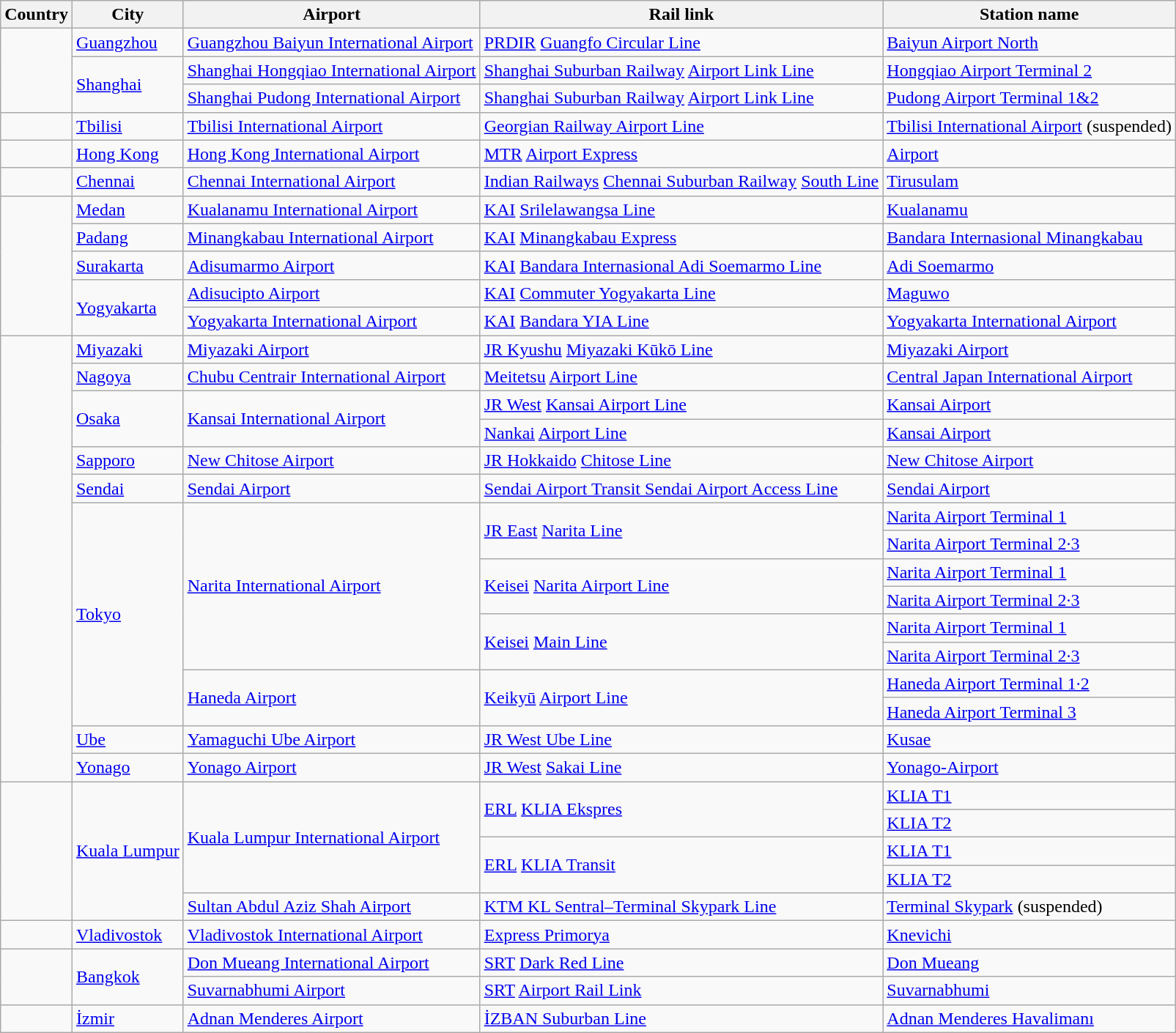<table class="wikitable">
<tr>
<th>Country</th>
<th>City</th>
<th>Airport</th>
<th>Rail link</th>
<th>Station name</th>
</tr>
<tr>
<td rowspan="3"></td>
<td><a href='#'>Guangzhou</a></td>
<td><a href='#'>Guangzhou Baiyun International Airport</a></td>
<td><a href='#'>PRDIR</a> <a href='#'>Guangfo Circular Line</a></td>
<td><a href='#'>Baiyun Airport North</a></td>
</tr>
<tr>
<td rowspan="2"><a href='#'>Shanghai</a></td>
<td><a href='#'>Shanghai Hongqiao International Airport</a></td>
<td><a href='#'>Shanghai Suburban Railway</a> <a href='#'>Airport Link Line</a></td>
<td><a href='#'>Hongqiao Airport Terminal 2</a></td>
</tr>
<tr>
<td><a href='#'>Shanghai Pudong International Airport</a></td>
<td><a href='#'>Shanghai Suburban Railway</a> <a href='#'>Airport Link Line</a></td>
<td><a href='#'>Pudong Airport Terminal 1&2</a></td>
</tr>
<tr>
<td></td>
<td><a href='#'>Tbilisi</a></td>
<td><a href='#'>Tbilisi International Airport</a></td>
<td><a href='#'>Georgian Railway Airport Line</a></td>
<td><a href='#'>Tbilisi International Airport</a> (suspended)</td>
</tr>
<tr>
<td></td>
<td><a href='#'>Hong Kong</a></td>
<td><a href='#'>Hong Kong International Airport</a></td>
<td><a href='#'>MTR</a> <a href='#'>Airport Express</a></td>
<td><a href='#'>Airport</a></td>
</tr>
<tr>
<td></td>
<td><a href='#'>Chennai</a></td>
<td><a href='#'>Chennai International Airport</a></td>
<td><a href='#'>Indian Railways</a> <a href='#'>Chennai Suburban Railway</a> <a href='#'>South Line</a></td>
<td><a href='#'>Tirusulam</a></td>
</tr>
<tr>
<td rowspan="5"></td>
<td><a href='#'>Medan</a></td>
<td><a href='#'>Kualanamu International Airport</a></td>
<td><a href='#'>KAI</a> <a href='#'>Srilelawangsa Line</a></td>
<td><a href='#'>Kualanamu</a></td>
</tr>
<tr>
<td><a href='#'>Padang</a></td>
<td><a href='#'>Minangkabau International Airport</a></td>
<td><a href='#'>KAI</a> <a href='#'>Minangkabau Express</a></td>
<td><a href='#'>Bandara Internasional Minangkabau</a></td>
</tr>
<tr>
<td><a href='#'>Surakarta</a></td>
<td><a href='#'>Adisumarmo Airport</a></td>
<td><a href='#'>KAI</a> <a href='#'>Bandara Internasional Adi Soemarmo Line</a></td>
<td><a href='#'>Adi Soemarmo</a></td>
</tr>
<tr>
<td rowspan="2"><a href='#'>Yogyakarta</a></td>
<td><a href='#'>Adisucipto Airport</a></td>
<td><a href='#'>KAI</a> <a href='#'>Commuter Yogyakarta Line</a></td>
<td><a href='#'>Maguwo</a></td>
</tr>
<tr>
<td><a href='#'>Yogyakarta International Airport</a></td>
<td><a href='#'>KAI</a> <a href='#'>Bandara YIA Line</a></td>
<td><a href='#'>Yogyakarta International Airport</a></td>
</tr>
<tr>
<td rowspan="16"></td>
<td><a href='#'>Miyazaki</a></td>
<td><a href='#'>Miyazaki Airport</a></td>
<td><a href='#'>JR Kyushu</a> <a href='#'>Miyazaki Kūkō Line</a></td>
<td><a href='#'>Miyazaki Airport</a></td>
</tr>
<tr>
<td><a href='#'>Nagoya</a></td>
<td><a href='#'>Chubu Centrair International Airport</a></td>
<td><a href='#'>Meitetsu</a> <a href='#'>Airport Line</a></td>
<td><a href='#'>Central Japan International Airport</a></td>
</tr>
<tr>
<td rowspan="2"><a href='#'>Osaka</a></td>
<td rowspan="2"><a href='#'>Kansai International Airport</a></td>
<td><a href='#'>JR West</a> <a href='#'>Kansai Airport Line</a></td>
<td><a href='#'>Kansai Airport</a></td>
</tr>
<tr>
<td><a href='#'>Nankai</a> <a href='#'>Airport Line</a></td>
<td><a href='#'>Kansai Airport</a></td>
</tr>
<tr>
<td><a href='#'>Sapporo</a></td>
<td><a href='#'>New Chitose Airport</a></td>
<td><a href='#'>JR Hokkaido</a> <a href='#'>Chitose Line</a></td>
<td><a href='#'>New Chitose Airport</a></td>
</tr>
<tr>
<td><a href='#'>Sendai</a></td>
<td><a href='#'>Sendai Airport</a></td>
<td><a href='#'>Sendai Airport Transit Sendai Airport Access Line</a></td>
<td><a href='#'>Sendai Airport</a></td>
</tr>
<tr>
<td rowspan="8"><a href='#'>Tokyo</a></td>
<td rowspan="6"><a href='#'>Narita International Airport</a></td>
<td rowspan="2"><a href='#'>JR East</a> <a href='#'>Narita Line</a></td>
<td><a href='#'>Narita Airport Terminal 1</a></td>
</tr>
<tr>
<td><a href='#'>Narita Airport Terminal 2·3</a></td>
</tr>
<tr>
<td rowspan="2"><a href='#'>Keisei</a> <a href='#'>Narita Airport Line</a></td>
<td><a href='#'>Narita Airport Terminal 1</a></td>
</tr>
<tr>
<td><a href='#'>Narita Airport Terminal 2·3</a></td>
</tr>
<tr>
<td rowspan="2"><a href='#'>Keisei</a> <a href='#'>Main Line</a></td>
<td><a href='#'>Narita Airport Terminal 1</a></td>
</tr>
<tr>
<td><a href='#'>Narita Airport Terminal 2·3</a></td>
</tr>
<tr>
<td rowspan="2"><a href='#'>Haneda Airport</a></td>
<td rowspan="2"><a href='#'>Keikyū</a> <a href='#'>Airport Line</a></td>
<td><a href='#'>Haneda Airport Terminal 1·2</a></td>
</tr>
<tr>
<td><a href='#'>Haneda Airport Terminal 3</a></td>
</tr>
<tr>
<td><a href='#'>Ube</a></td>
<td><a href='#'>Yamaguchi Ube Airport</a></td>
<td><a href='#'>JR West Ube Line</a></td>
<td><a href='#'>Kusae</a></td>
</tr>
<tr>
<td><a href='#'>Yonago</a></td>
<td><a href='#'>Yonago Airport</a></td>
<td><a href='#'>JR West</a> <a href='#'>Sakai Line</a></td>
<td><a href='#'>Yonago-Airport</a></td>
</tr>
<tr>
<td rowspan="5"></td>
<td rowspan="5"><a href='#'>Kuala Lumpur</a></td>
<td rowspan="4"><a href='#'>Kuala Lumpur International Airport</a></td>
<td rowspan="2"><a href='#'>ERL</a> <a href='#'>KLIA Ekspres</a></td>
<td><a href='#'>KLIA T1</a></td>
</tr>
<tr>
<td><a href='#'>KLIA T2</a></td>
</tr>
<tr>
<td rowspan="2"><a href='#'>ERL</a> <a href='#'>KLIA Transit</a></td>
<td><a href='#'>KLIA T1</a></td>
</tr>
<tr>
<td><a href='#'>KLIA T2</a></td>
</tr>
<tr>
<td><a href='#'>Sultan Abdul Aziz Shah Airport</a></td>
<td><a href='#'>KTM KL Sentral–Terminal Skypark Line</a></td>
<td><a href='#'>Terminal Skypark</a> (suspended)</td>
</tr>
<tr>
<td></td>
<td><a href='#'>Vladivostok</a></td>
<td><a href='#'>Vladivostok International Airport</a></td>
<td><a href='#'>Express Primorya</a></td>
<td><a href='#'>Knevichi</a></td>
</tr>
<tr>
<td rowspan="2"></td>
<td rowspan="2"><a href='#'>Bangkok</a></td>
<td><a href='#'>Don Mueang International Airport</a></td>
<td><a href='#'>SRT</a> <a href='#'>Dark Red Line</a></td>
<td><a href='#'>Don Mueang</a></td>
</tr>
<tr>
<td><a href='#'>Suvarnabhumi Airport</a></td>
<td><a href='#'>SRT</a> <a href='#'>Airport Rail Link</a></td>
<td><a href='#'>Suvarnabhumi</a></td>
</tr>
<tr>
<td></td>
<td><a href='#'>İzmir</a></td>
<td><a href='#'>Adnan Menderes Airport</a></td>
<td><a href='#'>İZBAN Suburban Line</a></td>
<td><a href='#'>Adnan Menderes Havalimanı</a></td>
</tr>
</table>
